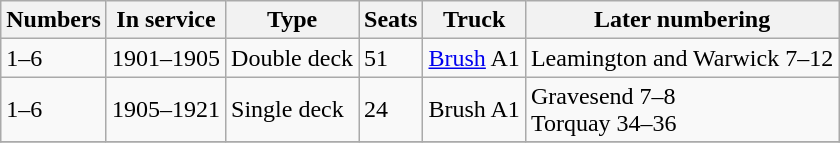<table class="wikitable">
<tr>
<th>Numbers</th>
<th>In service</th>
<th>Type</th>
<th>Seats</th>
<th>Truck</th>
<th>Later numbering</th>
</tr>
<tr>
<td>1–6</td>
<td>1901–1905</td>
<td>Double deck</td>
<td>51</td>
<td><a href='#'>Brush</a> A1</td>
<td>Leamington and Warwick 7–12</td>
</tr>
<tr>
<td>1–6</td>
<td>1905–1921</td>
<td>Single deck</td>
<td>24</td>
<td>Brush A1</td>
<td>Gravesend 7–8<br>Torquay 34–36</td>
</tr>
<tr>
</tr>
</table>
